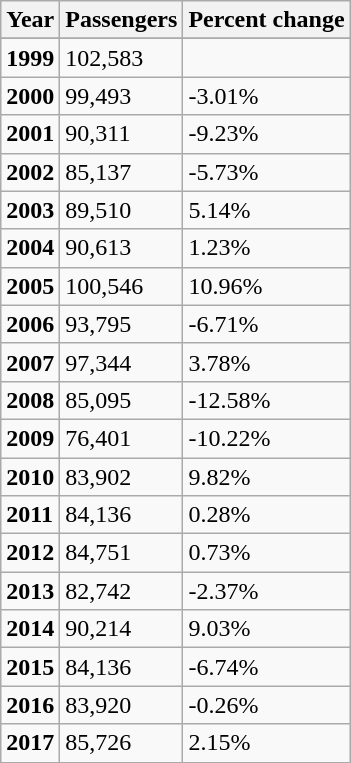<table class="wikitable">
<tr>
<th>Year</th>
<th>Passengers</th>
<th>Percent change</th>
</tr>
<tr>
</tr>
<tr>
<td><strong>1999</strong></td>
<td>102,583</td>
<td></td>
</tr>
<tr>
<td><strong>2000</strong></td>
<td>99,493</td>
<td> -3.01%</td>
</tr>
<tr>
<td><strong>2001</strong></td>
<td>90,311</td>
<td> -9.23%</td>
</tr>
<tr>
<td><strong>2002</strong></td>
<td>85,137</td>
<td> -5.73%</td>
</tr>
<tr>
<td><strong>2003</strong></td>
<td>89,510</td>
<td> 5.14%</td>
</tr>
<tr>
<td><strong>2004</strong></td>
<td>90,613</td>
<td> 1.23%</td>
</tr>
<tr>
<td><strong>2005</strong></td>
<td>100,546</td>
<td> 10.96%</td>
</tr>
<tr>
<td><strong>2006</strong></td>
<td>93,795</td>
<td> -6.71%</td>
</tr>
<tr>
<td><strong>2007</strong></td>
<td>97,344</td>
<td> 3.78%</td>
</tr>
<tr>
<td><strong>2008</strong></td>
<td>85,095</td>
<td> -12.58%</td>
</tr>
<tr>
<td><strong>2009</strong></td>
<td>76,401</td>
<td> -10.22%</td>
</tr>
<tr>
<td><strong>2010</strong></td>
<td>83,902</td>
<td> 9.82%</td>
</tr>
<tr>
<td><strong>2011</strong></td>
<td>84,136</td>
<td> 0.28%</td>
</tr>
<tr>
<td><strong>2012</strong></td>
<td>84,751</td>
<td> 0.73%</td>
</tr>
<tr>
<td><strong>2013</strong></td>
<td>82,742</td>
<td> -2.37%</td>
</tr>
<tr>
<td><strong>2014</strong></td>
<td>90,214</td>
<td> 9.03%</td>
</tr>
<tr>
<td><strong>2015</strong></td>
<td>84,136</td>
<td> -6.74%</td>
</tr>
<tr>
<td><strong>2016</strong></td>
<td>83,920</td>
<td> -0.26%</td>
</tr>
<tr>
<td><strong>2017</strong></td>
<td>85,726</td>
<td> 2.15%</td>
</tr>
</table>
